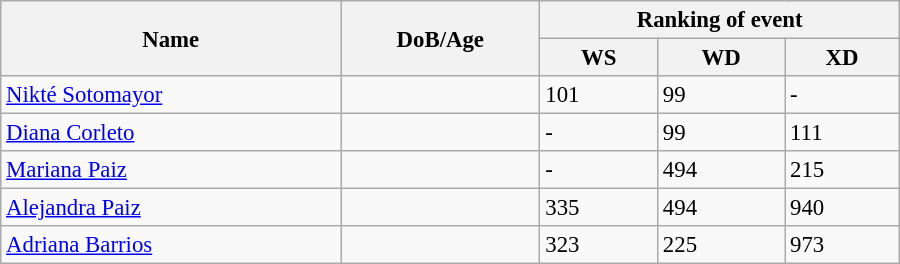<table class="wikitable" style="width:600px; font-size:95%;">
<tr>
<th rowspan="2" align="left">Name</th>
<th rowspan="2" align="left">DoB/Age</th>
<th colspan="3" align="center">Ranking of event</th>
</tr>
<tr>
<th align="center">WS</th>
<th>WD</th>
<th align="center">XD</th>
</tr>
<tr>
<td><a href='#'>Nikté Sotomayor</a></td>
<td></td>
<td>101</td>
<td>99</td>
<td>-</td>
</tr>
<tr>
<td><a href='#'>Diana Corleto</a></td>
<td></td>
<td>-</td>
<td>99</td>
<td>111</td>
</tr>
<tr>
<td><a href='#'>Mariana Paiz</a></td>
<td></td>
<td>-</td>
<td>494</td>
<td>215</td>
</tr>
<tr>
<td><a href='#'>Alejandra Paiz</a></td>
<td></td>
<td>335</td>
<td>494</td>
<td>940</td>
</tr>
<tr>
<td><a href='#'>Adriana Barrios</a></td>
<td></td>
<td>323</td>
<td>225</td>
<td>973</td>
</tr>
</table>
